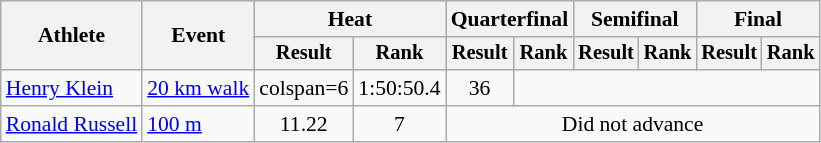<table class="wikitable" style="font-size:90%">
<tr>
<th rowspan="2">Athlete</th>
<th rowspan="2">Event</th>
<th colspan="2">Heat</th>
<th colspan="2">Quarterfinal</th>
<th colspan="2">Semifinal</th>
<th colspan="2">Final</th>
</tr>
<tr style="font-size:95%">
<th>Result</th>
<th>Rank</th>
<th>Result</th>
<th>Rank</th>
<th>Result</th>
<th>Rank</th>
<th>Result</th>
<th>Rank</th>
</tr>
<tr align=center>
<td align=left><a href='#'>Henry Klein</a></td>
<td align=left><a href='#'>20 km walk</a></td>
<td>colspan=6 </td>
<td>1:50:50.4</td>
<td>36</td>
</tr>
<tr align=center>
<td align=left><a href='#'>Ronald Russell</a></td>
<td align=left><a href='#'>100 m</a></td>
<td>11.22</td>
<td>7</td>
<td colspan=6>Did not advance</td>
</tr>
</table>
